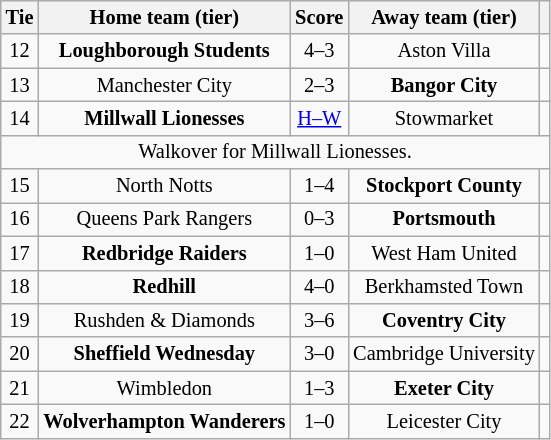<table class="wikitable" style="text-align:center; font-size:85%">
<tr>
<th>Tie</th>
<th>Home team (tier)</th>
<th>Score</th>
<th>Away team (tier)</th>
<th></th>
</tr>
<tr>
<td align="center">12</td>
<td><strong>Loughborough Students</strong></td>
<td align="center">4–3</td>
<td>Aston Villa</td>
<td></td>
</tr>
<tr>
<td align="center">13</td>
<td>Manchester City</td>
<td align="center">2–3</td>
<td><strong>Bangor City</strong></td>
<td></td>
</tr>
<tr>
<td align="center">14</td>
<td><strong>Millwall Lionesses</strong></td>
<td align="center"><a href='#'>H–W</a></td>
<td>Stowmarket</td>
<td></td>
</tr>
<tr>
<td colspan="5" align="center">Walkover for Millwall Lionesses.</td>
</tr>
<tr>
<td align="center">15</td>
<td>North Notts</td>
<td align="center">1–4 </td>
<td><strong>Stockport County</strong></td>
<td></td>
</tr>
<tr>
<td align="center">16</td>
<td>Queens Park Rangers</td>
<td align="center">0–3</td>
<td><strong>Portsmouth</strong></td>
<td></td>
</tr>
<tr>
<td align="center">17</td>
<td><strong>Redbridge Raiders</strong></td>
<td align="center">1–0</td>
<td>West Ham United</td>
<td></td>
</tr>
<tr>
<td align="center">18</td>
<td><strong>Redhill</strong></td>
<td align="center">4–0</td>
<td>Berkhamsted Town</td>
<td></td>
</tr>
<tr>
<td align="center">19</td>
<td>Rushden & Diamonds</td>
<td align="center">3–6</td>
<td><strong>Coventry City</strong></td>
<td></td>
</tr>
<tr>
<td align="center">20</td>
<td><strong>Sheffield Wednesday</strong></td>
<td align="center">3–0</td>
<td>Cambridge University</td>
<td></td>
</tr>
<tr>
<td align="center">21</td>
<td>Wimbledon</td>
<td align="center">1–3</td>
<td><strong>Exeter City</strong></td>
<td></td>
</tr>
<tr>
<td align="center">22</td>
<td><strong>Wolverhampton Wanderers</strong></td>
<td align="center">1–0</td>
<td>Leicester City</td>
<td></td>
</tr>
</table>
